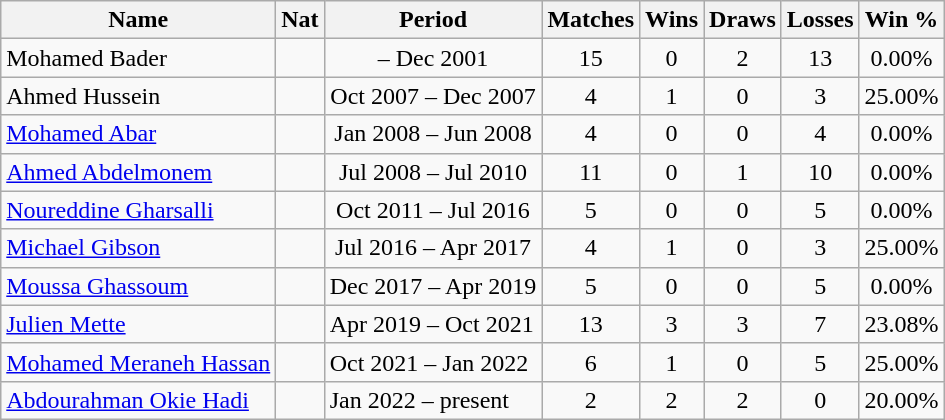<table class="wikitable">
<tr>
<th>Name</th>
<th>Nat</th>
<th>Period</th>
<th>Matches</th>
<th>Wins</th>
<th>Draws</th>
<th>Losses</th>
<th>Win %</th>
</tr>
<tr>
<td>Mohamed Bader</td>
<td align="center"></td>
<td align="center"> – Dec 2001</td>
<td align="center">15</td>
<td align="center">0</td>
<td align="center">2</td>
<td align="center">13</td>
<td align="center">0.00%</td>
</tr>
<tr>
<td>Ahmed Hussein</td>
<td align="center"></td>
<td align="center">Oct 2007 – Dec 2007</td>
<td align="center">4</td>
<td align="center">1</td>
<td align="center">0</td>
<td align="center">3</td>
<td align="center">25.00%</td>
</tr>
<tr>
<td><a href='#'>Mohamed Abar</a></td>
<td align="center"></td>
<td align="center">Jan 2008 – Jun 2008</td>
<td align="center">4</td>
<td align="center">0</td>
<td align="center">0</td>
<td align="center">4</td>
<td align="center">0.00%</td>
</tr>
<tr>
<td><a href='#'>Ahmed Abdelmonem</a></td>
<td align="center"></td>
<td align="center">Jul 2008 – Jul 2010</td>
<td align="center">11</td>
<td align="center">0</td>
<td align="center">1</td>
<td align="center">10</td>
<td align="center">0.00%</td>
</tr>
<tr>
<td><a href='#'>Noureddine Gharsalli</a></td>
<td align="center"></td>
<td align="center">Oct 2011 – Jul 2016</td>
<td align="center">5</td>
<td align="center">0</td>
<td align="center">0</td>
<td align="center">5</td>
<td align="center">0.00%</td>
</tr>
<tr>
<td><a href='#'>Michael Gibson</a></td>
<td align="center"></td>
<td align="center">Jul 2016 – Apr 2017</td>
<td align="center">4</td>
<td align="center">1</td>
<td align="center">0</td>
<td align="center">3</td>
<td align="center">25.00%</td>
</tr>
<tr>
<td><a href='#'>Moussa Ghassoum</a></td>
<td align="center"></td>
<td>Dec 2017 – Apr 2019</td>
<td align="center">5</td>
<td align="center">0</td>
<td align="center">0</td>
<td align="center">5</td>
<td align="center">0.00%</td>
</tr>
<tr>
<td><a href='#'>Julien Mette</a></td>
<td align="center"></td>
<td>Apr 2019 – Oct 2021</td>
<td align="center">13</td>
<td align="center">3</td>
<td align="center">3</td>
<td align="center">7</td>
<td align="center">23.08%</td>
</tr>
<tr>
<td><a href='#'>Mohamed Meraneh Hassan</a></td>
<td align="center"></td>
<td>Oct 2021 – Jan 2022</td>
<td align="center">6</td>
<td align="center">1</td>
<td align="center">0</td>
<td align="center">5</td>
<td align="center">25.00%</td>
</tr>
<tr>
<td><a href='#'>Abdourahman Okie Hadi</a></td>
<td align="center"></td>
<td>Jan 2022 – present</td>
<td align="center">2</td>
<td align="center">2</td>
<td align="center">2</td>
<td align="center">0</td>
<td align="center">20.00%</td>
</tr>
</table>
